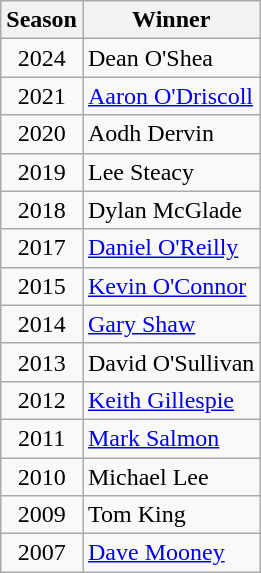<table class="wikitable" style="text-align: center;">
<tr>
<th>Season</th>
<th>Winner</th>
</tr>
<tr>
<td>2024</td>
<td align="left"> Dean O'Shea</td>
</tr>
<tr>
<td>2021</td>
<td align="left"> <a href='#'>Aaron O'Driscoll</a></td>
</tr>
<tr>
<td>2020</td>
<td align="left"> Aodh Dervin</td>
</tr>
<tr>
<td>2019</td>
<td align="left"> Lee Steacy</td>
</tr>
<tr>
<td>2018</td>
<td align="left"> Dylan McGlade</td>
</tr>
<tr>
<td>2017</td>
<td align="left"> <a href='#'>Daniel O'Reilly</a></td>
</tr>
<tr>
<td>2015</td>
<td align="left"> <a href='#'>Kevin O'Connor</a></td>
</tr>
<tr>
<td>2014</td>
<td align="left"> <a href='#'>Gary Shaw</a></td>
</tr>
<tr>
<td>2013</td>
<td align="left"> David O'Sullivan</td>
</tr>
<tr>
<td>2012</td>
<td align="left"> <a href='#'>Keith Gillespie</a></td>
</tr>
<tr>
<td>2011</td>
<td align="left"> <a href='#'>Mark Salmon</a></td>
</tr>
<tr>
<td>2010</td>
<td align="left"> Michael Lee</td>
</tr>
<tr>
<td>2009</td>
<td align="left"> Tom King</td>
</tr>
<tr>
<td>2007</td>
<td align="left"> <a href='#'>Dave Mooney</a></td>
</tr>
</table>
